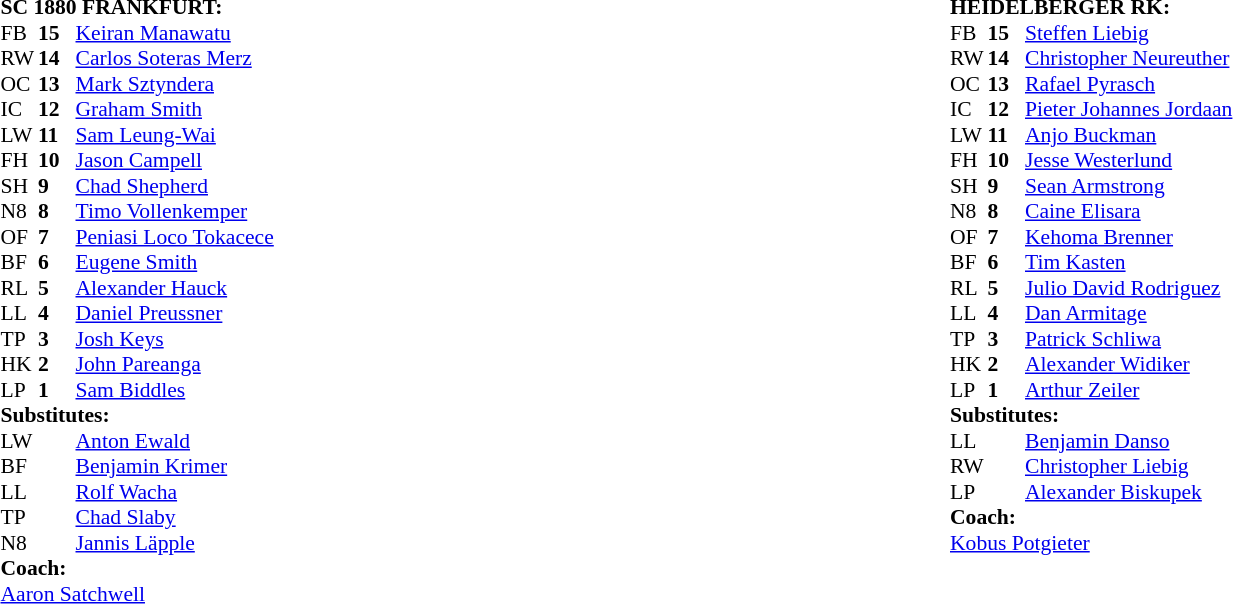<table style="width:100%;">
<tr>
<td style="vertical-align:top; width:50%;"><br><table style="font-size: 90%" cellspacing="0" cellpadding="0">
<tr>
<td colspan="4"><strong>SC 1880 FRANKFURT:</strong></td>
</tr>
<tr>
<th width="25"></th>
<th width="25"></th>
</tr>
<tr>
<td>FB</td>
<td><strong>15</strong></td>
<td><a href='#'>Keiran Manawatu</a></td>
</tr>
<tr>
<td>RW</td>
<td><strong>14</strong></td>
<td><a href='#'>Carlos Soteras Merz</a></td>
</tr>
<tr>
<td>OC</td>
<td><strong>13</strong></td>
<td><a href='#'>Mark Sztyndera</a></td>
</tr>
<tr>
<td>IC</td>
<td><strong>12</strong></td>
<td><a href='#'>Graham Smith</a></td>
</tr>
<tr>
<td>LW</td>
<td><strong>11</strong></td>
<td><a href='#'>Sam Leung-Wai</a> </td>
</tr>
<tr>
<td>FH</td>
<td><strong>10</strong></td>
<td><a href='#'>Jason Campell</a></td>
</tr>
<tr>
<td>SH</td>
<td><strong>9</strong></td>
<td><a href='#'>Chad Shepherd</a></td>
</tr>
<tr>
<td>N8</td>
<td><strong>8</strong></td>
<td><a href='#'>Timo Vollenkemper</a> </td>
</tr>
<tr>
<td>OF</td>
<td><strong>7</strong></td>
<td><a href='#'>Peniasi Loco Tokacece</a></td>
</tr>
<tr>
<td>BF</td>
<td><strong>6</strong></td>
<td><a href='#'>Eugene Smith</a> </td>
</tr>
<tr>
<td>RL</td>
<td><strong>5</strong></td>
<td><a href='#'>Alexander Hauck</a></td>
</tr>
<tr>
<td>LL</td>
<td><strong>4</strong></td>
<td><a href='#'>Daniel Preussner</a> </td>
</tr>
<tr>
<td>TP</td>
<td><strong>3</strong></td>
<td><a href='#'>Josh Keys</a> </td>
</tr>
<tr>
<td>HK</td>
<td><strong>2</strong></td>
<td><a href='#'>John Pareanga</a></td>
</tr>
<tr>
<td>LP</td>
<td><strong>1</strong></td>
<td><a href='#'>Sam Biddles</a></td>
</tr>
<tr>
<td colspan=3><strong>Substitutes:</strong></td>
</tr>
<tr>
<td>LW</td>
<td></td>
<td><a href='#'>Anton Ewald</a> </td>
</tr>
<tr>
<td>BF</td>
<td></td>
<td><a href='#'>Benjamin Krimer</a> </td>
</tr>
<tr>
<td>LL</td>
<td></td>
<td><a href='#'>Rolf Wacha</a> </td>
</tr>
<tr>
<td>TP</td>
<td></td>
<td><a href='#'>Chad Slaby</a> </td>
</tr>
<tr>
<td>N8</td>
<td></td>
<td><a href='#'>Jannis Läpple</a> </td>
</tr>
<tr>
<td></td>
<td></td>
<td></td>
</tr>
<tr>
<td></td>
<td></td>
<td></td>
</tr>
<tr>
<td colspan="3"><strong>Coach:</strong></td>
</tr>
<tr>
<td colspan="4"> <a href='#'>Aaron Satchwell</a></td>
</tr>
</table>
</td>
<td></td>
<td style="vertical-align:top; width:50%;"><br><table style="font-size: 90%" cellspacing="0" cellpadding="0">
<tr>
<td colspan="4"><strong>HEIDELBERGER RK:</strong></td>
</tr>
<tr>
<th width="25"></th>
<th width="25"></th>
</tr>
<tr>
<td>FB</td>
<td><strong>15</strong></td>
<td><a href='#'>Steffen Liebig</a></td>
</tr>
<tr>
<td>RW</td>
<td><strong>14</strong></td>
<td><a href='#'>Christopher Neureuther</a> </td>
</tr>
<tr>
<td>OC</td>
<td><strong>13</strong></td>
<td><a href='#'>Rafael Pyrasch</a></td>
</tr>
<tr>
<td>IC</td>
<td><strong>12</strong></td>
<td><a href='#'>Pieter Johannes Jordaan</a></td>
</tr>
<tr>
<td>LW</td>
<td><strong>11</strong></td>
<td><a href='#'>Anjo Buckman</a></td>
</tr>
<tr>
<td>FH</td>
<td><strong>10</strong></td>
<td><a href='#'>Jesse Westerlund</a></td>
</tr>
<tr>
<td>SH</td>
<td><strong>9</strong></td>
<td><a href='#'>Sean Armstrong</a></td>
</tr>
<tr>
<td>N8</td>
<td><strong>8</strong></td>
<td><a href='#'>Caine Elisara</a></td>
</tr>
<tr>
<td>OF</td>
<td><strong>7</strong></td>
<td><a href='#'>Kehoma Brenner</a></td>
</tr>
<tr>
<td>BF</td>
<td><strong>6</strong></td>
<td><a href='#'>Tim Kasten</a></td>
</tr>
<tr>
<td>RL</td>
<td><strong>5</strong></td>
<td><a href='#'>Julio David Rodriguez</a></td>
</tr>
<tr>
<td>LL</td>
<td><strong>4</strong></td>
<td><a href='#'>Dan Armitage</a> </td>
</tr>
<tr>
<td>TP</td>
<td><strong>3</strong></td>
<td><a href='#'>Patrick Schliwa</a></td>
</tr>
<tr>
<td>HK</td>
<td><strong>2</strong></td>
<td><a href='#'>Alexander Widiker</a> </td>
</tr>
<tr>
<td>LP</td>
<td><strong>1</strong></td>
<td><a href='#'>Arthur Zeiler</a> </td>
</tr>
<tr>
<td colspan=3><strong>Substitutes:</strong></td>
</tr>
<tr>
<td>LL</td>
<td></td>
<td><a href='#'>Benjamin Danso</a> </td>
</tr>
<tr>
<td>RW</td>
<td></td>
<td><a href='#'>Christopher Liebig</a></td>
</tr>
<tr>
<td>LP</td>
<td></td>
<td><a href='#'>Alexander Biskupek</a> </td>
</tr>
<tr>
<td></td>
<td></td>
<td></td>
</tr>
<tr>
<td></td>
<td></td>
</tr>
<tr>
<td></td>
<td></td>
</tr>
<tr>
<td></td>
<td></td>
</tr>
<tr>
<td colspan="3"><strong>Coach:</strong></td>
</tr>
<tr>
<td colspan="4"> <a href='#'>Kobus Potgieter</a></td>
</tr>
</table>
</td>
</tr>
</table>
